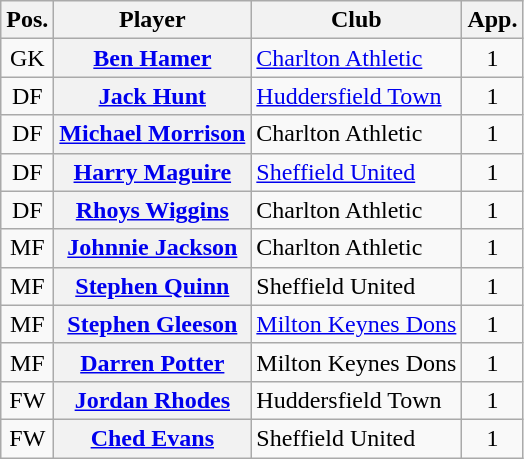<table class="wikitable plainrowheaders" style="text-align: left">
<tr>
<th scope=col>Pos.</th>
<th scope=col>Player</th>
<th scope=col>Club</th>
<th scope=col>App.</th>
</tr>
<tr>
<td style=text-align:center>GK</td>
<th scope=row><a href='#'>Ben Hamer</a></th>
<td><a href='#'>Charlton Athletic</a></td>
<td style=text-align:center>1</td>
</tr>
<tr>
<td style=text-align:center>DF</td>
<th scope=row><a href='#'>Jack Hunt</a></th>
<td><a href='#'>Huddersfield Town</a></td>
<td style=text-align:center>1</td>
</tr>
<tr>
<td style=text-align:center>DF</td>
<th scope=row><a href='#'>Michael Morrison</a></th>
<td>Charlton Athletic</td>
<td style=text-align:center>1</td>
</tr>
<tr>
<td style=text-align:center>DF</td>
<th scope=row><a href='#'>Harry Maguire</a></th>
<td><a href='#'>Sheffield United</a></td>
<td style=text-align:center>1</td>
</tr>
<tr>
<td style=text-align:center>DF</td>
<th scope=row><a href='#'>Rhoys Wiggins</a></th>
<td>Charlton Athletic</td>
<td style=text-align:center>1</td>
</tr>
<tr>
<td style=text-align:center>MF</td>
<th scope=row><a href='#'>Johnnie Jackson</a></th>
<td>Charlton Athletic</td>
<td style=text-align:center>1</td>
</tr>
<tr>
<td style=text-align:center>MF</td>
<th scope=row><a href='#'>Stephen Quinn</a></th>
<td>Sheffield United</td>
<td style=text-align:center>1</td>
</tr>
<tr>
<td style=text-align:center>MF</td>
<th scope=row><a href='#'>Stephen Gleeson</a></th>
<td><a href='#'>Milton Keynes Dons</a></td>
<td style=text-align:center>1</td>
</tr>
<tr>
<td style=text-align:center>MF</td>
<th scope=row><a href='#'>Darren Potter</a></th>
<td>Milton Keynes Dons</td>
<td style=text-align:center>1</td>
</tr>
<tr>
<td style=text-align:center>FW</td>
<th scope=row><a href='#'>Jordan Rhodes</a></th>
<td>Huddersfield Town</td>
<td style=text-align:center>1</td>
</tr>
<tr>
<td style=text-align:center>FW</td>
<th scope=row><a href='#'>Ched Evans</a></th>
<td>Sheffield United</td>
<td style=text-align:center>1</td>
</tr>
</table>
